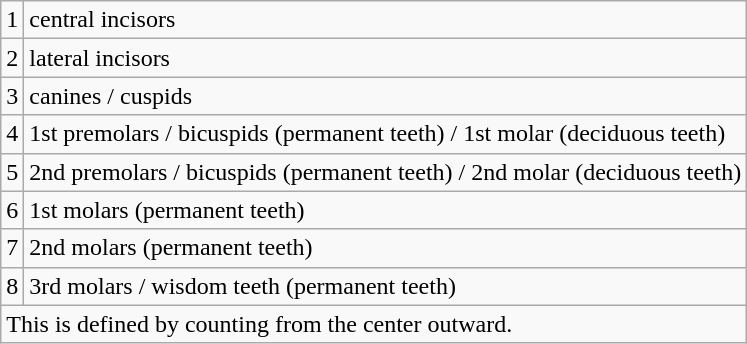<table class="wikitable">
<tr>
<td>1</td>
<td>central incisors</td>
</tr>
<tr>
<td>2</td>
<td>lateral incisors</td>
</tr>
<tr>
<td>3</td>
<td>canines / cuspids</td>
</tr>
<tr>
<td>4</td>
<td>1st premolars / bicuspids (permanent teeth) / 1st molar (deciduous teeth)</td>
</tr>
<tr>
<td>5</td>
<td>2nd premolars / bicuspids (permanent teeth) / 2nd molar (deciduous teeth)</td>
</tr>
<tr>
<td>6</td>
<td>1st molars (permanent teeth)</td>
</tr>
<tr>
<td>7</td>
<td>2nd molars (permanent teeth)</td>
</tr>
<tr>
<td>8</td>
<td>3rd molars / wisdom teeth (permanent teeth)</td>
</tr>
<tr>
<td colspan=2>This is defined by counting from the center outward.</td>
</tr>
</table>
